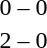<table style="text-align:center">
<tr>
<th width=200></th>
<th width=100></th>
<th width=200></th>
</tr>
<tr>
<td align=right><strong></strong></td>
<td>0 – 0</td>
<td align=left><strong></strong></td>
</tr>
<tr>
<td align=right><strong></strong></td>
<td>2 – 0</td>
<td align=left></td>
</tr>
</table>
